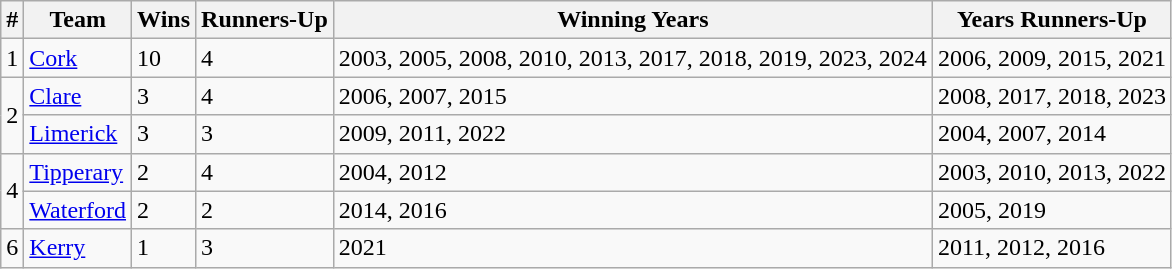<table class=wikitable>
<tr>
<th>#</th>
<th>Team</th>
<th>Wins</th>
<th>Runners-Up</th>
<th>Winning Years</th>
<th>Years Runners-Up</th>
</tr>
<tr>
<td>1</td>
<td> <a href='#'>Cork</a></td>
<td>10</td>
<td>4</td>
<td>2003, 2005, 2008, 2010, 2013, 2017, 2018, 2019, 2023, 2024</td>
<td>2006, 2009, 2015, 2021</td>
</tr>
<tr>
<td rowspan="2">2</td>
<td> <a href='#'>Clare</a></td>
<td>3</td>
<td>4</td>
<td>2006, 2007, 2015</td>
<td>2008, 2017, 2018, 2023</td>
</tr>
<tr>
<td> <a href='#'>Limerick</a></td>
<td>3</td>
<td>3</td>
<td>2009, 2011, 2022</td>
<td>2004, 2007, 2014</td>
</tr>
<tr>
<td rowspan="2">4</td>
<td> <a href='#'>Tipperary</a></td>
<td>2</td>
<td>4</td>
<td>2004, 2012</td>
<td>2003, 2010, 2013, 2022</td>
</tr>
<tr>
<td> <a href='#'>Waterford</a></td>
<td>2</td>
<td>2</td>
<td>2014, 2016</td>
<td>2005, 2019</td>
</tr>
<tr>
<td>6</td>
<td> <a href='#'>Kerry</a></td>
<td>1</td>
<td>3</td>
<td>2021</td>
<td>2011, 2012, 2016</td>
</tr>
</table>
